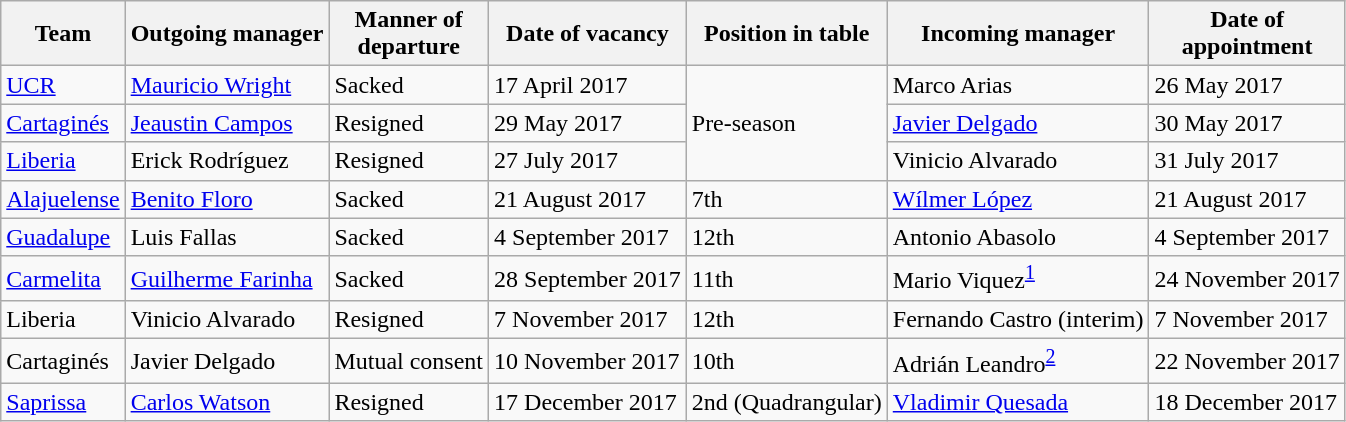<table class="wikitable sortable">
<tr>
<th>Team</th>
<th>Outgoing manager</th>
<th>Manner of<br>departure</th>
<th>Date of vacancy</th>
<th>Position in table</th>
<th>Incoming manager</th>
<th>Date of<br>appointment</th>
</tr>
<tr>
<td><a href='#'>UCR</a></td>
<td> <a href='#'>Mauricio Wright</a></td>
<td>Sacked</td>
<td>17 April 2017</td>
<td rowspan=3>Pre-season</td>
<td> Marco Arias</td>
<td>26 May 2017</td>
</tr>
<tr>
<td><a href='#'>Cartaginés</a></td>
<td> <a href='#'>Jeaustin Campos</a></td>
<td>Resigned</td>
<td>29 May 2017</td>
<td> <a href='#'>Javier Delgado</a></td>
<td>30 May 2017</td>
</tr>
<tr>
<td><a href='#'>Liberia</a></td>
<td> Erick Rodríguez</td>
<td>Resigned</td>
<td>27 July 2017</td>
<td> Vinicio Alvarado</td>
<td>31 July 2017</td>
</tr>
<tr>
<td><a href='#'>Alajuelense</a></td>
<td> <a href='#'>Benito Floro</a></td>
<td>Sacked</td>
<td>21 August 2017</td>
<td>7th</td>
<td> <a href='#'>Wílmer López</a></td>
<td>21 August 2017</td>
</tr>
<tr>
<td><a href='#'>Guadalupe</a></td>
<td> Luis Fallas</td>
<td>Sacked</td>
<td>4 September 2017</td>
<td>12th</td>
<td> Antonio Abasolo</td>
<td>4 September 2017</td>
</tr>
<tr>
<td><a href='#'>Carmelita</a></td>
<td> <a href='#'>Guilherme Farinha</a></td>
<td>Sacked</td>
<td>28 September 2017</td>
<td>11th</td>
<td> Mario Viquez<sup><a href='#'>1</a></sup></td>
<td>24 November 2017</td>
</tr>
<tr>
<td>Liberia</td>
<td> Vinicio Alvarado</td>
<td>Resigned</td>
<td>7 November 2017</td>
<td>12th</td>
<td> Fernando Castro (interim)</td>
<td>7 November 2017</td>
</tr>
<tr>
<td>Cartaginés</td>
<td> Javier Delgado</td>
<td>Mutual consent</td>
<td>10 November 2017</td>
<td>10th</td>
<td> Adrián Leandro<sup><a href='#'>2</a></sup></td>
<td>22 November 2017</td>
</tr>
<tr>
<td><a href='#'>Saprissa</a></td>
<td> <a href='#'>Carlos Watson</a></td>
<td>Resigned</td>
<td>17 December 2017</td>
<td>2nd (Quadrangular)</td>
<td> <a href='#'>Vladimir Quesada</a></td>
<td>18 December 2017</td>
</tr>
</table>
